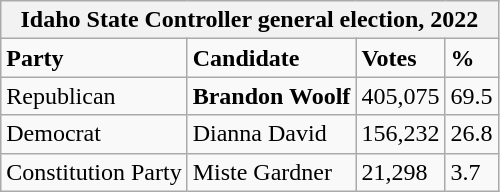<table class="wikitable">
<tr>
<th colspan="4">Idaho State Controller general election, 2022</th>
</tr>
<tr>
<td><strong>Party</strong></td>
<td><strong>Candidate</strong></td>
<td><strong>Votes</strong></td>
<td><strong>%</strong></td>
</tr>
<tr>
<td>Republican</td>
<td><strong>Brandon Woolf</strong></td>
<td>405,075</td>
<td>69.5</td>
</tr>
<tr>
<td>Democrat</td>
<td>Dianna David</td>
<td>156,232</td>
<td>26.8</td>
</tr>
<tr>
<td>Constitution Party</td>
<td>Miste Gardner</td>
<td>21,298</td>
<td>3.7</td>
</tr>
</table>
